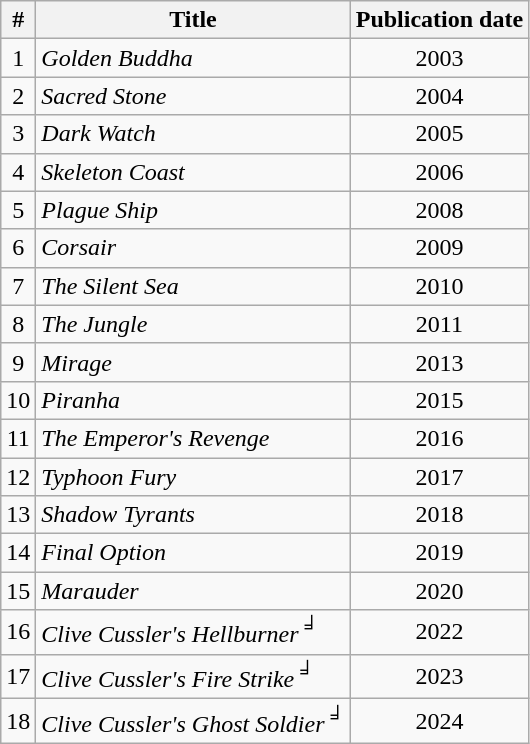<table class=wikitable>
<tr>
<th> # </th>
<th>Title</th>
<th>Publication date</th>
</tr>
<tr>
<td style="text-align:center">1</td>
<td><em>Golden Buddha</em></td>
<td style="text-align:center">2003</td>
</tr>
<tr>
<td style="text-align:center">2</td>
<td><em>Sacred Stone</em></td>
<td style="text-align:center">2004</td>
</tr>
<tr>
<td style="text-align:center">3</td>
<td><em>Dark Watch</em></td>
<td style="text-align:center">2005</td>
</tr>
<tr>
<td style="text-align:center">4</td>
<td><em>Skeleton Coast</em></td>
<td style="text-align:center">2006</td>
</tr>
<tr>
<td style="text-align:center">5</td>
<td><em>Plague Ship</em></td>
<td style="text-align:center">2008</td>
</tr>
<tr>
<td style="text-align:center">6</td>
<td><em>Corsair</em></td>
<td style="text-align:center">2009</td>
</tr>
<tr>
<td style="text-align:center">7</td>
<td><em>The Silent Sea</em></td>
<td style="text-align:center">2010</td>
</tr>
<tr>
<td style="text-align:center">8</td>
<td><em>The Jungle</em></td>
<td style="text-align:center">2011</td>
</tr>
<tr>
<td style="text-align:center">9</td>
<td><em>Mirage</em></td>
<td style="text-align:center">2013</td>
</tr>
<tr>
<td style="text-align:center">10</td>
<td><em>Piranha</em></td>
<td style="text-align:center">2015</td>
</tr>
<tr>
<td style="text-align:center">11</td>
<td><em>The Emperor's Revenge</em></td>
<td style="text-align:center">2016</td>
</tr>
<tr>
<td style="text-align:center">12</td>
<td><em>Typhoon Fury</em></td>
<td style="text-align:center">2017</td>
</tr>
<tr>
<td style="text-align:center">13</td>
<td><em>Shadow Tyrants</em></td>
<td style="text-align:center">2018</td>
</tr>
<tr>
<td style="text-align:center">14</td>
<td><em>Final Option</em></td>
<td style="text-align:center">2019</td>
</tr>
<tr>
<td style="text-align:center">15</td>
<td><em>Marauder</em></td>
<td style="text-align:center">2020</td>
</tr>
<tr>
<td style="text-align:center">16</td>
<td><em>Clive Cussler's Hellburner</em> <sup>╛</sup></td>
<td style="text-align:center">2022</td>
</tr>
<tr>
<td style="text-align:center">17</td>
<td><em>Clive Cussler's Fire Strike</em> <sup>╛</sup></td>
<td style="text-align:center">2023</td>
</tr>
<tr>
<td style="text-align:center">18</td>
<td><em>Clive Cussler's Ghost Soldier</em> <sup>╛</sup></td>
<td style="text-align:center">2024</td>
</tr>
</table>
